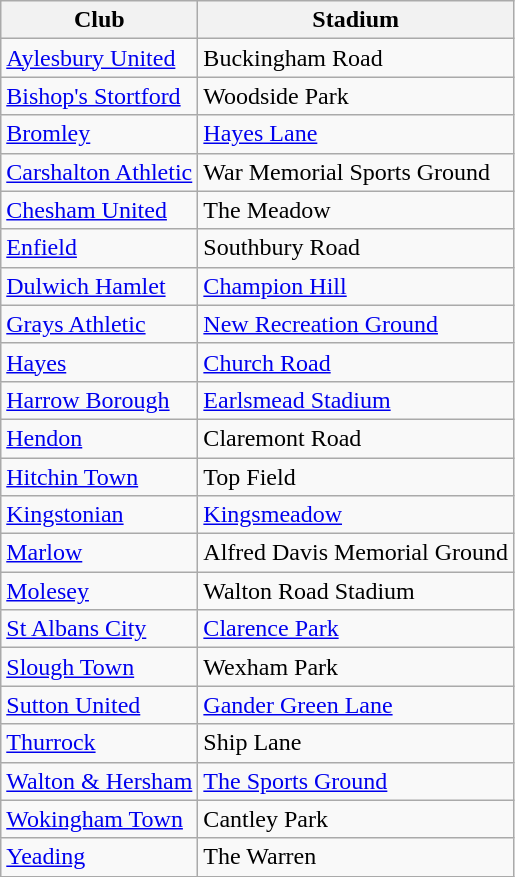<table class="wikitable sortable">
<tr>
<th>Club</th>
<th>Stadium</th>
</tr>
<tr>
<td><a href='#'>Aylesbury United</a></td>
<td>Buckingham Road</td>
</tr>
<tr>
<td><a href='#'>Bishop's Stortford</a></td>
<td>Woodside Park</td>
</tr>
<tr>
<td><a href='#'>Bromley</a></td>
<td><a href='#'>Hayes Lane</a></td>
</tr>
<tr>
<td><a href='#'>Carshalton Athletic</a></td>
<td>War Memorial Sports Ground</td>
</tr>
<tr>
<td><a href='#'>Chesham United</a></td>
<td>The Meadow</td>
</tr>
<tr>
<td><a href='#'>Enfield</a></td>
<td>Southbury Road</td>
</tr>
<tr>
<td><a href='#'>Dulwich Hamlet</a></td>
<td><a href='#'>Champion Hill</a></td>
</tr>
<tr>
<td><a href='#'>Grays Athletic</a></td>
<td><a href='#'>New Recreation Ground</a></td>
</tr>
<tr>
<td><a href='#'>Hayes</a></td>
<td><a href='#'>Church Road</a></td>
</tr>
<tr>
<td><a href='#'>Harrow Borough</a></td>
<td><a href='#'>Earlsmead Stadium</a></td>
</tr>
<tr>
<td><a href='#'>Hendon</a></td>
<td>Claremont Road</td>
</tr>
<tr>
<td><a href='#'>Hitchin Town</a></td>
<td>Top Field</td>
</tr>
<tr>
<td><a href='#'>Kingstonian</a></td>
<td><a href='#'>Kingsmeadow</a></td>
</tr>
<tr>
<td><a href='#'>Marlow</a></td>
<td>Alfred Davis Memorial Ground</td>
</tr>
<tr>
<td><a href='#'>Molesey</a></td>
<td>Walton Road Stadium</td>
</tr>
<tr>
<td><a href='#'>St Albans City</a></td>
<td><a href='#'>Clarence Park</a></td>
</tr>
<tr>
<td><a href='#'>Slough Town</a></td>
<td>Wexham Park</td>
</tr>
<tr>
<td><a href='#'>Sutton United</a></td>
<td><a href='#'>Gander Green Lane</a></td>
</tr>
<tr>
<td><a href='#'>Thurrock</a></td>
<td>Ship Lane</td>
</tr>
<tr>
<td><a href='#'>Walton & Hersham</a></td>
<td><a href='#'>The Sports Ground</a></td>
</tr>
<tr>
<td><a href='#'>Wokingham Town</a></td>
<td>Cantley Park</td>
</tr>
<tr>
<td><a href='#'>Yeading</a></td>
<td>The Warren</td>
</tr>
</table>
